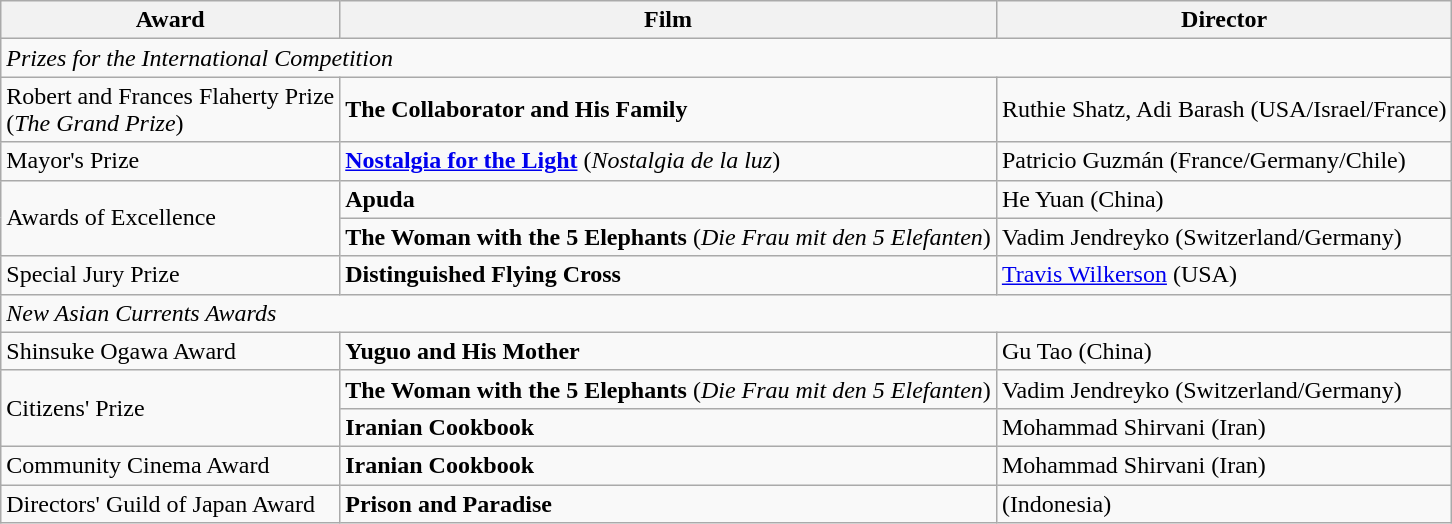<table class="wikitable">
<tr>
<th>Award</th>
<th>Film</th>
<th>Director</th>
</tr>
<tr>
<td colspan="3"><em>Prizes for the International Competition</em></td>
</tr>
<tr>
<td>Robert and Frances Flaherty Prize<br>(<em>The Grand Prize</em>)</td>
<td><strong>The Collaborator and His Family</strong></td>
<td>Ruthie Shatz, Adi Barash (USA/Israel/France)</td>
</tr>
<tr>
<td>Mayor's Prize<br></td>
<td><strong><a href='#'>Nostalgia for the Light</a></strong> (<em>Nostalgia de la luz</em>)</td>
<td>Patricio Guzmán (France/Germany/Chile)</td>
</tr>
<tr>
<td rowspan="2">Awards of Excellence</td>
<td><strong>Apuda</strong></td>
<td>He Yuan (China)</td>
</tr>
<tr>
<td><strong>The Woman with the 5 Elephants</strong> (<em>Die Frau mit den 5 Elefanten</em>)</td>
<td>Vadim Jendreyko (Switzerland/Germany)</td>
</tr>
<tr>
<td>Special Jury Prize</td>
<td><strong>Distinguished Flying Cross</strong></td>
<td><a href='#'>Travis Wilkerson</a> (USA)</td>
</tr>
<tr>
<td colspan="3"><em>New Asian Currents Awards</em></td>
</tr>
<tr>
<td>Shinsuke Ogawa Award</td>
<td><strong>Yuguo and His Mother</strong></td>
<td>Gu Tao (China)</td>
</tr>
<tr>
<td rowspan="2">Citizens' Prize</td>
<td><strong>The Woman with the 5 Elephants</strong> (<em>Die Frau mit den 5 Elefanten</em>)</td>
<td>Vadim Jendreyko (Switzerland/Germany)</td>
</tr>
<tr>
<td><strong>Iranian Cookbook</strong></td>
<td>Mohammad Shirvani  (Iran)</td>
</tr>
<tr>
<td>Community Cinema Award</td>
<td><strong>Iranian Cookbook</strong></td>
<td>Mohammad Shirvani (Iran)</td>
</tr>
<tr>
<td>Directors' Guild of Japan Award</td>
<td><strong>Prison and Paradise</strong></td>
<td> (Indonesia)</td>
</tr>
</table>
